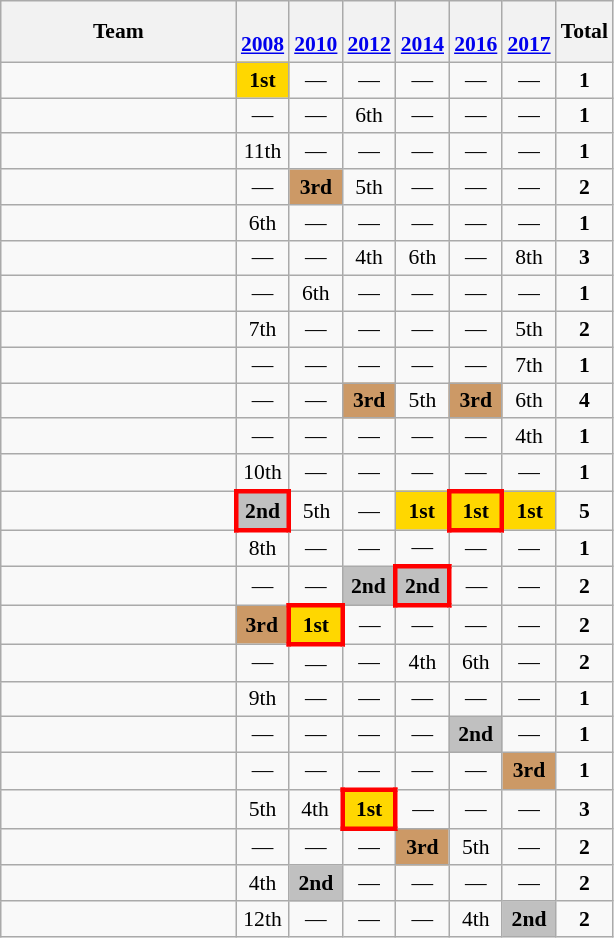<table class="wikitable" style="text-align:center; font-size:90%">
<tr>
<th width=150>Team</th>
<th><br><a href='#'>2008</a></th>
<th><br><a href='#'>2010</a></th>
<th><br><a href='#'>2012</a></th>
<th><br><a href='#'>2014</a></th>
<th><br><a href='#'>2016</a></th>
<th><br><a href='#'>2017</a></th>
<th>Total</th>
</tr>
<tr>
<td align=left></td>
<td bgcolor=Gold><strong>1st</strong></td>
<td>—</td>
<td>—</td>
<td>—</td>
<td>—</td>
<td>—</td>
<td><strong>1</strong></td>
</tr>
<tr>
<td align=left></td>
<td>—</td>
<td>—</td>
<td>6th</td>
<td>—</td>
<td>—</td>
<td>—</td>
<td><strong>1</strong></td>
</tr>
<tr>
<td align=left></td>
<td>11th</td>
<td>—</td>
<td>—</td>
<td>—</td>
<td>—</td>
<td>—</td>
<td><strong>1</strong></td>
</tr>
<tr>
<td align=left></td>
<td>—</td>
<td bgcolor=#cc9966><strong>3rd</strong></td>
<td>5th</td>
<td>—</td>
<td>—</td>
<td>—</td>
<td><strong>2</strong></td>
</tr>
<tr>
<td align=left></td>
<td>6th</td>
<td>—</td>
<td>—</td>
<td>—</td>
<td>—</td>
<td>—</td>
<td><strong>1</strong></td>
</tr>
<tr>
<td align=left></td>
<td>—</td>
<td>—</td>
<td>4th</td>
<td>6th</td>
<td>—</td>
<td>8th</td>
<td><strong>3</strong></td>
</tr>
<tr>
<td align=left></td>
<td>—</td>
<td>6th</td>
<td>—</td>
<td>—</td>
<td>—</td>
<td>—</td>
<td><strong>1</strong></td>
</tr>
<tr>
<td align=left></td>
<td>7th</td>
<td>—</td>
<td>—</td>
<td>—</td>
<td>—</td>
<td>5th</td>
<td><strong>2</strong></td>
</tr>
<tr>
<td align=left></td>
<td>—</td>
<td>—</td>
<td>—</td>
<td>—</td>
<td>—</td>
<td>7th</td>
<td><strong>1</strong></td>
</tr>
<tr>
<td align=left></td>
<td>—</td>
<td>—</td>
<td bgcolor=#cc9966><strong>3rd</strong></td>
<td>5th</td>
<td bgcolor=#cc9966><strong>3rd</strong></td>
<td>6th</td>
<td><strong>4</strong></td>
</tr>
<tr>
<td align=left></td>
<td>—</td>
<td>—</td>
<td>—</td>
<td>—</td>
<td>—</td>
<td>4th</td>
<td><strong>1</strong></td>
</tr>
<tr>
<td align=left></td>
<td>10th</td>
<td>—</td>
<td>—</td>
<td>—</td>
<td>—</td>
<td>—</td>
<td><strong>1</strong></td>
</tr>
<tr>
<td align=left></td>
<td style="border: 3px solid red" bgcolor=Silver><strong>2nd</strong></td>
<td>5th</td>
<td>—</td>
<td bgcolor=Gold><strong>1st</strong></td>
<td style="border: 3px solid red" bgcolor=Gold><strong>1st</strong></td>
<td bgcolor=Gold><strong>1st</strong></td>
<td><strong>5</strong></td>
</tr>
<tr>
<td align=left></td>
<td>8th</td>
<td>—</td>
<td>—</td>
<td>—</td>
<td>—</td>
<td>—</td>
<td><strong>1</strong></td>
</tr>
<tr>
<td align=left></td>
<td>—</td>
<td>—</td>
<td bgcolor=Silver><strong>2nd</strong></td>
<td style="border: 3px solid red" bgcolor=Silver><strong>2nd</strong></td>
<td>—</td>
<td>—</td>
<td><strong>2</strong></td>
</tr>
<tr>
<td align=left></td>
<td bgcolor=#cc9966><strong>3rd</strong></td>
<td style="border: 3px solid red" bgcolor=Gold><strong>1st</strong></td>
<td>—</td>
<td>—</td>
<td>—</td>
<td>—</td>
<td><strong>2</strong></td>
</tr>
<tr>
<td align=left></td>
<td>—</td>
<td>—</td>
<td>—</td>
<td>4th</td>
<td>6th</td>
<td>—</td>
<td><strong>2</strong></td>
</tr>
<tr>
<td align=left></td>
<td>9th</td>
<td>—</td>
<td>—</td>
<td>—</td>
<td>—</td>
<td>—</td>
<td><strong>1</strong></td>
</tr>
<tr>
<td align=left></td>
<td>—</td>
<td>—</td>
<td>—</td>
<td>—</td>
<td bgcolor=Silver><strong>2nd</strong></td>
<td>—</td>
<td><strong>1</strong></td>
</tr>
<tr>
<td align=left></td>
<td>—</td>
<td>—</td>
<td>—</td>
<td>—</td>
<td>—</td>
<td bgcolor=#cc9966><strong>3rd</strong></td>
<td><strong>1</strong></td>
</tr>
<tr>
<td align=left></td>
<td>5th</td>
<td>4th</td>
<td style="border: 3px solid red" bgcolor=Gold><strong>1st</strong></td>
<td>—</td>
<td>—</td>
<td>—</td>
<td><strong>3</strong></td>
</tr>
<tr>
<td align=left></td>
<td>—</td>
<td>—</td>
<td>—</td>
<td bgcolor=#cc9966><strong>3rd</strong></td>
<td>5th</td>
<td>—</td>
<td><strong>2</strong></td>
</tr>
<tr>
<td align=left></td>
<td>4th</td>
<td bgcolor=Silver><strong>2nd</strong></td>
<td>—</td>
<td>—</td>
<td>—</td>
<td>—</td>
<td><strong>2</strong></td>
</tr>
<tr>
<td align=left></td>
<td>12th</td>
<td>—</td>
<td>—</td>
<td>—</td>
<td>4th</td>
<td bgcolor=Silver><strong>2nd</strong></td>
<td><strong>2</strong></td>
</tr>
</table>
